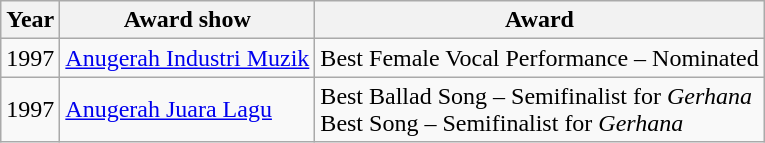<table class="wikitable">
<tr>
<th>Year</th>
<th>Award show</th>
<th>Award</th>
</tr>
<tr>
<td align="left">1997</td>
<td align="left"><a href='#'>Anugerah Industri Muzik</a></td>
<td align="left">Best Female Vocal Performance – Nominated</td>
</tr>
<tr>
<td align="left">1997</td>
<td align="left"><a href='#'>Anugerah Juara Lagu</a></td>
<td align="left">Best Ballad Song – Semifinalist for <em>Gerhana</em> <br> Best Song – Semifinalist for <em>Gerhana</em></td>
</tr>
</table>
